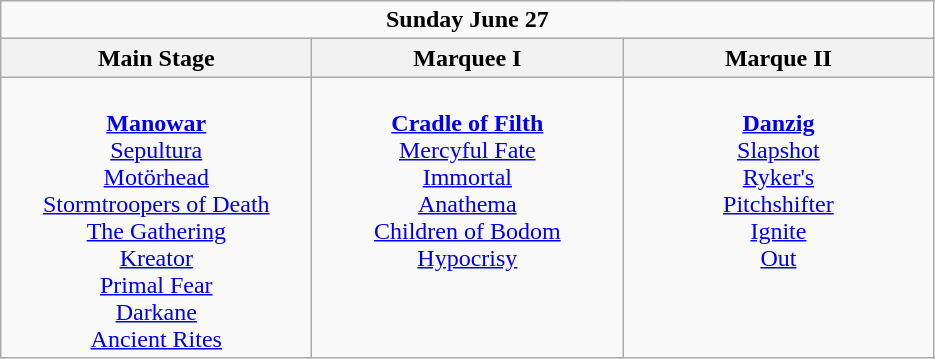<table class="wikitable">
<tr>
<td colspan="3" style="text-align:center;"><strong>Sunday June 27</strong></td>
</tr>
<tr>
<th>Main Stage</th>
<th>Marquee I</th>
<th>Marque II</th>
</tr>
<tr>
<td style="text-align:center; vertical-align:top; width:200px;"><br><strong><a href='#'>Manowar</a></strong>
<br><a href='#'>Sepultura</a>
<br><a href='#'>Motörhead</a>
<br><a href='#'>Stormtroopers of Death</a>
<br><a href='#'>The Gathering</a>
<br><a href='#'>Kreator</a>
<br><a href='#'>Primal Fear</a>
<br><a href='#'>Darkane</a>
<br><a href='#'>Ancient Rites</a></td>
<td style="text-align:center; vertical-align:top; width:200px;"><br><strong><a href='#'>Cradle of Filth</a></strong>
<br><a href='#'>Mercyful Fate</a>
<br><a href='#'>Immortal</a>
<br><a href='#'>Anathema</a>
<br><a href='#'>Children of Bodom</a>
<br><a href='#'>Hypocrisy</a></td>
<td style="text-align:center; vertical-align:top; width:200px;"><br><strong><a href='#'>Danzig</a></strong>
<br><a href='#'>Slapshot</a>
<br><a href='#'>Ryker's</a>
<br><a href='#'>Pitchshifter</a>
<br><a href='#'>Ignite</a>
<br><a href='#'>Out</a></td>
</tr>
</table>
